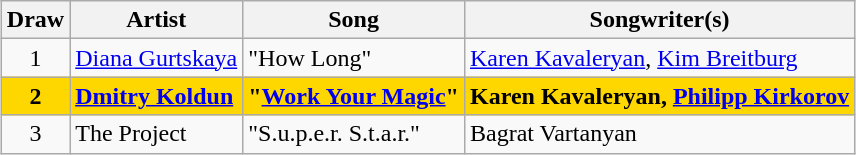<table class="sortable wikitable" style="margin: 1em auto 1em auto; text-align:center">
<tr>
<th>Draw</th>
<th>Artist</th>
<th>Song</th>
<th>Songwriter(s)</th>
</tr>
<tr>
<td>1</td>
<td align="left"><a href='#'>Diana Gurtskaya</a></td>
<td align="left">"How Long"</td>
<td align="left"><a href='#'>Karen Kavaleryan</a>, <a href='#'>Kim Breitburg</a></td>
</tr>
<tr style="font-weight:bold;background:gold">
<td>2</td>
<td align="left"><a href='#'>Dmitry Koldun</a></td>
<td align="left">"<a href='#'>Work Your Magic</a>"</td>
<td align="left">Karen Kavaleryan, <a href='#'>Philipp Kirkorov</a></td>
</tr>
<tr>
<td>3</td>
<td align="left">The Project</td>
<td align="left">"S.u.p.e.r. S.t.a.r."</td>
<td align="left">Bagrat Vartanyan</td>
</tr>
</table>
